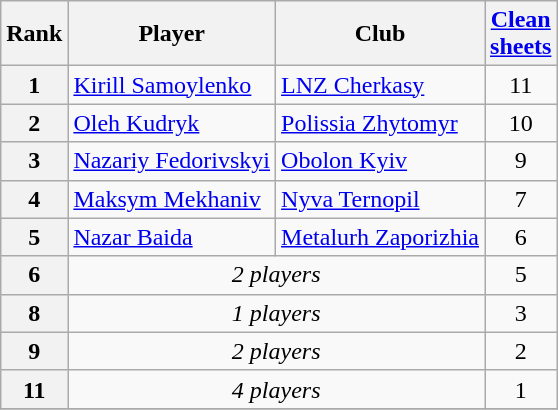<table class="wikitable" style="text-align:center">
<tr>
<th>Rank</th>
<th>Player</th>
<th>Club</th>
<th><a href='#'>Clean<br>sheets</a></th>
</tr>
<tr>
<th rowspan=1>1</th>
<td align="left"><a href='#'>Kirill Samoylenko</a></td>
<td align="left"><a href='#'>LNZ Cherkasy</a></td>
<td rowspan=1>11</td>
</tr>
<tr>
<th rowspan=1>2</th>
<td align="left"><a href='#'>Oleh Kudryk</a></td>
<td align="left"><a href='#'>Polissia Zhytomyr</a></td>
<td rowspan=1>10</td>
</tr>
<tr>
<th rowspan=1>3</th>
<td align="left"><a href='#'>Nazariy Fedorivskyi</a></td>
<td align="left"><a href='#'>Obolon Kyiv</a></td>
<td rowspan=1>9</td>
</tr>
<tr>
<th rowspan=1>4</th>
<td align="left"><a href='#'>Maksym Mekhaniv</a></td>
<td align="left"><a href='#'>Nyva Ternopil</a></td>
<td rowspan=1>7</td>
</tr>
<tr>
<th rowspan=1>5</th>
<td align="left"><a href='#'>Nazar Baida</a></td>
<td align="left"><a href='#'>Metalurh Zaporizhia</a></td>
<td rowspan=1>6</td>
</tr>
<tr>
<th rowspan=1>6</th>
<td align="center" colspan=2><em>2 players</em></td>
<td rowspan=1>5</td>
</tr>
<tr>
<th rowspan=1>8</th>
<td align="center" colspan=2><em>1 players</em></td>
<td rowspan=1>3</td>
</tr>
<tr>
<th rowspan=1>9</th>
<td align="center" colspan=2><em>2 players</em></td>
<td rowspan=1>2</td>
</tr>
<tr>
<th rowspan=1>11</th>
<td align="center" colspan=2><em>4 players</em></td>
<td rowspan=1>1</td>
</tr>
<tr>
</tr>
</table>
